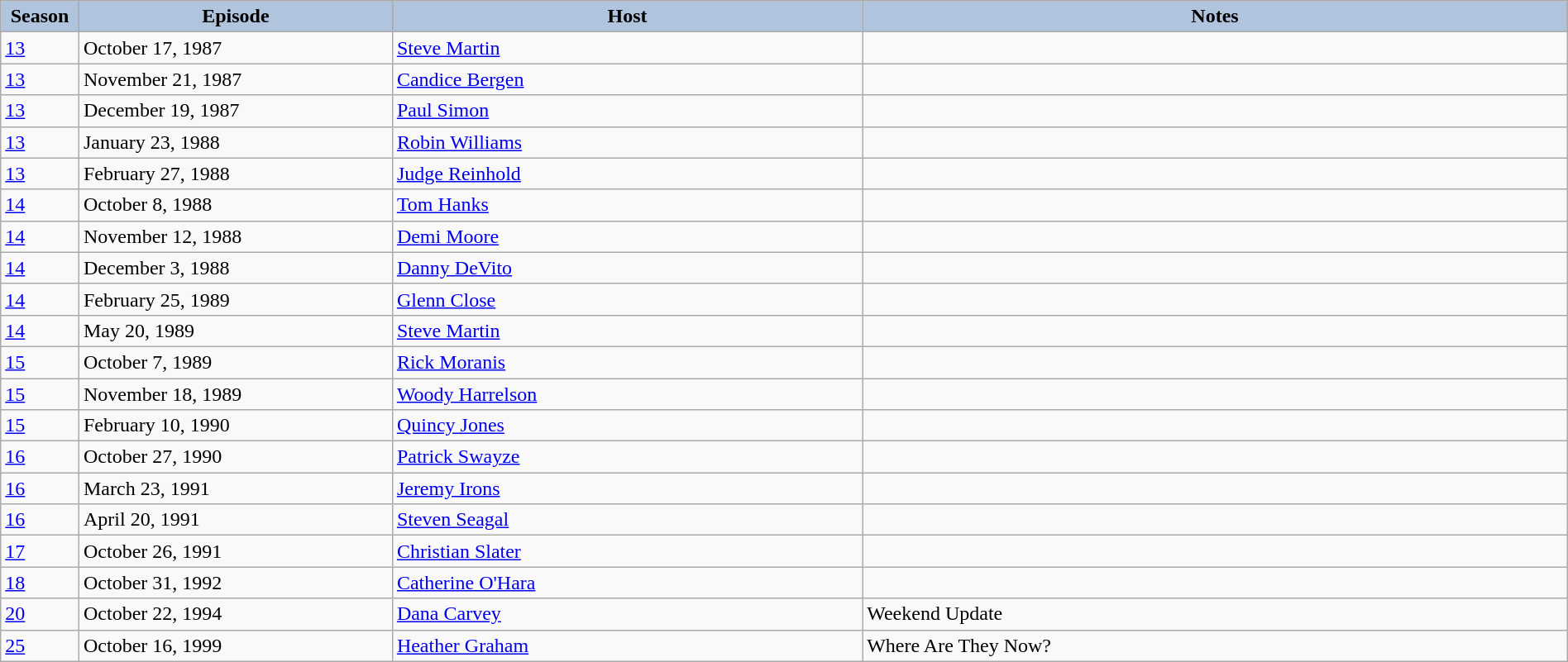<table class="wikitable" style="width:100%;">
<tr>
<th style="background:#B0C4DE;" width="5%">Season</th>
<th style="background:#B0C4DE;" width="20%">Episode</th>
<th style="background:#B0C4DE;" width="30%">Host</th>
<th style="background:#B0C4DE;" width="45%">Notes</th>
</tr>
<tr>
<td><a href='#'>13</a></td>
<td>October 17, 1987</td>
<td><a href='#'>Steve Martin</a></td>
<td></td>
</tr>
<tr>
<td><a href='#'>13</a></td>
<td>November 21, 1987</td>
<td><a href='#'>Candice Bergen</a></td>
<td></td>
</tr>
<tr>
<td><a href='#'>13</a></td>
<td>December 19, 1987</td>
<td><a href='#'>Paul Simon</a></td>
<td></td>
</tr>
<tr>
<td><a href='#'>13</a></td>
<td>January 23, 1988</td>
<td><a href='#'>Robin Williams</a></td>
<td></td>
</tr>
<tr>
<td><a href='#'>13</a></td>
<td>February 27, 1988</td>
<td><a href='#'>Judge Reinhold</a></td>
<td></td>
</tr>
<tr>
<td><a href='#'>14</a></td>
<td>October 8, 1988</td>
<td><a href='#'>Tom Hanks</a></td>
<td></td>
</tr>
<tr>
<td><a href='#'>14</a></td>
<td>November 12, 1988</td>
<td><a href='#'>Demi Moore</a></td>
<td></td>
</tr>
<tr>
<td><a href='#'>14</a></td>
<td>December 3, 1988</td>
<td><a href='#'>Danny DeVito</a></td>
<td></td>
</tr>
<tr>
<td><a href='#'>14</a></td>
<td>February 25, 1989</td>
<td><a href='#'>Glenn Close</a></td>
<td></td>
</tr>
<tr>
<td><a href='#'>14</a></td>
<td>May 20, 1989</td>
<td><a href='#'>Steve Martin</a></td>
<td></td>
</tr>
<tr>
<td><a href='#'>15</a></td>
<td>October 7, 1989</td>
<td><a href='#'>Rick Moranis</a></td>
<td></td>
</tr>
<tr>
<td><a href='#'>15</a></td>
<td>November 18, 1989</td>
<td><a href='#'>Woody Harrelson</a></td>
<td></td>
</tr>
<tr>
<td><a href='#'>15</a></td>
<td>February 10, 1990</td>
<td><a href='#'>Quincy Jones</a></td>
<td></td>
</tr>
<tr>
<td><a href='#'>16</a></td>
<td>October 27, 1990</td>
<td><a href='#'>Patrick Swayze</a></td>
<td></td>
</tr>
<tr>
<td><a href='#'>16</a></td>
<td>March 23, 1991</td>
<td><a href='#'>Jeremy Irons</a></td>
<td></td>
</tr>
<tr>
<td><a href='#'>16</a></td>
<td>April 20, 1991</td>
<td><a href='#'>Steven Seagal</a></td>
<td></td>
</tr>
<tr>
<td><a href='#'>17</a></td>
<td>October 26, 1991</td>
<td><a href='#'>Christian Slater</a></td>
<td></td>
</tr>
<tr>
<td><a href='#'>18</a></td>
<td>October 31, 1992</td>
<td><a href='#'>Catherine O'Hara</a></td>
<td></td>
</tr>
<tr>
<td><a href='#'>20</a></td>
<td>October 22, 1994</td>
<td><a href='#'>Dana Carvey</a></td>
<td>Weekend Update</td>
</tr>
<tr>
<td><a href='#'>25</a></td>
<td>October 16, 1999</td>
<td><a href='#'>Heather Graham</a></td>
<td>Where Are They Now?</td>
</tr>
</table>
